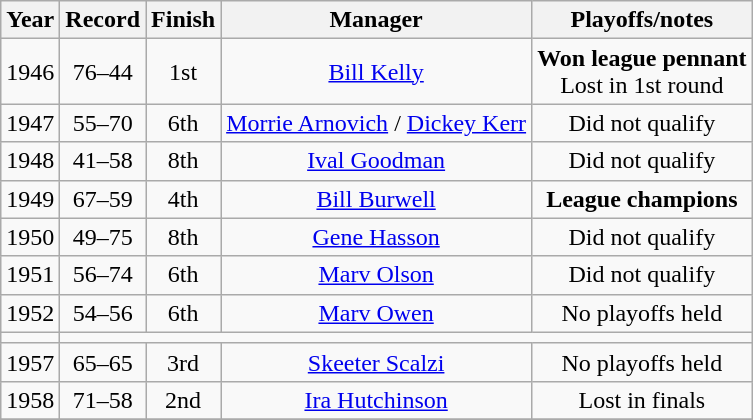<table class="wikitable">
<tr>
<th>Year</th>
<th>Record</th>
<th>Finish</th>
<th>Manager</th>
<th>Playoffs/notes</th>
</tr>
<tr align=center>
<td>1946</td>
<td>76–44</td>
<td>1st</td>
<td><a href='#'>Bill Kelly</a></td>
<td><strong>Won league pennant</strong><br>Lost in 1st round</td>
</tr>
<tr align=center>
<td>1947</td>
<td>55–70</td>
<td>6th</td>
<td><a href='#'>Morrie Arnovich</a> / <a href='#'>Dickey Kerr</a></td>
<td>Did not qualify</td>
</tr>
<tr align=center>
<td>1948</td>
<td>41–58</td>
<td>8th</td>
<td><a href='#'>Ival Goodman</a></td>
<td>Did not qualify</td>
</tr>
<tr align=center>
<td>1949</td>
<td>67–59</td>
<td>4th</td>
<td><a href='#'>Bill Burwell</a></td>
<td><strong>League champions</strong></td>
</tr>
<tr align=center>
<td>1950</td>
<td>49–75</td>
<td>8th</td>
<td><a href='#'>Gene Hasson</a></td>
<td>Did not qualify</td>
</tr>
<tr align=center>
<td>1951</td>
<td>56–74</td>
<td>6th</td>
<td><a href='#'>Marv Olson</a></td>
<td>Did not qualify</td>
</tr>
<tr align=center>
<td>1952</td>
<td>54–56</td>
<td>6th</td>
<td><a href='#'>Marv Owen</a></td>
<td>No playoffs held</td>
</tr>
<tr align=center>
<td></td>
</tr>
<tr align=center>
<td>1957</td>
<td>65–65</td>
<td>3rd</td>
<td><a href='#'>Skeeter Scalzi</a></td>
<td>No playoffs held</td>
</tr>
<tr align=center>
<td>1958</td>
<td>71–58</td>
<td>2nd</td>
<td><a href='#'>Ira Hutchinson</a></td>
<td>Lost in finals</td>
</tr>
<tr align=center>
</tr>
</table>
